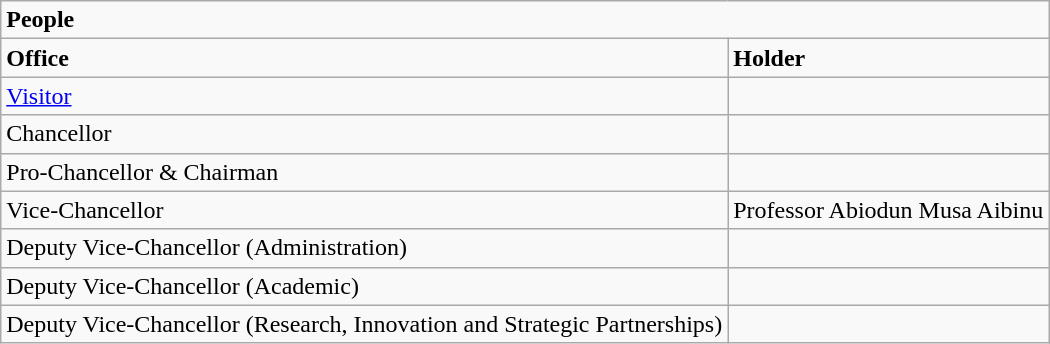<table class="wikitable">
<tr>
<td colspan="2"><strong>People</strong></td>
</tr>
<tr>
<td><strong>Office</strong></td>
<td><strong>Holder</strong></td>
</tr>
<tr>
<td><a href='#'>Visitor</a></td>
<td></td>
</tr>
<tr>
<td>Chancellor</td>
<td></td>
</tr>
<tr>
<td>Pro-Chancellor & Chairman</td>
<td></td>
</tr>
<tr>
<td>Vice-Chancellor</td>
<td>Professor Abiodun Musa Aibinu</td>
</tr>
<tr>
<td>Deputy Vice-Chancellor (Administration)</td>
<td></td>
</tr>
<tr>
<td>Deputy Vice-Chancellor (Academic)</td>
<td></td>
</tr>
<tr>
<td>Deputy Vice-Chancellor (Research, Innovation and Strategic  Partnerships)</td>
<td></td>
</tr>
</table>
